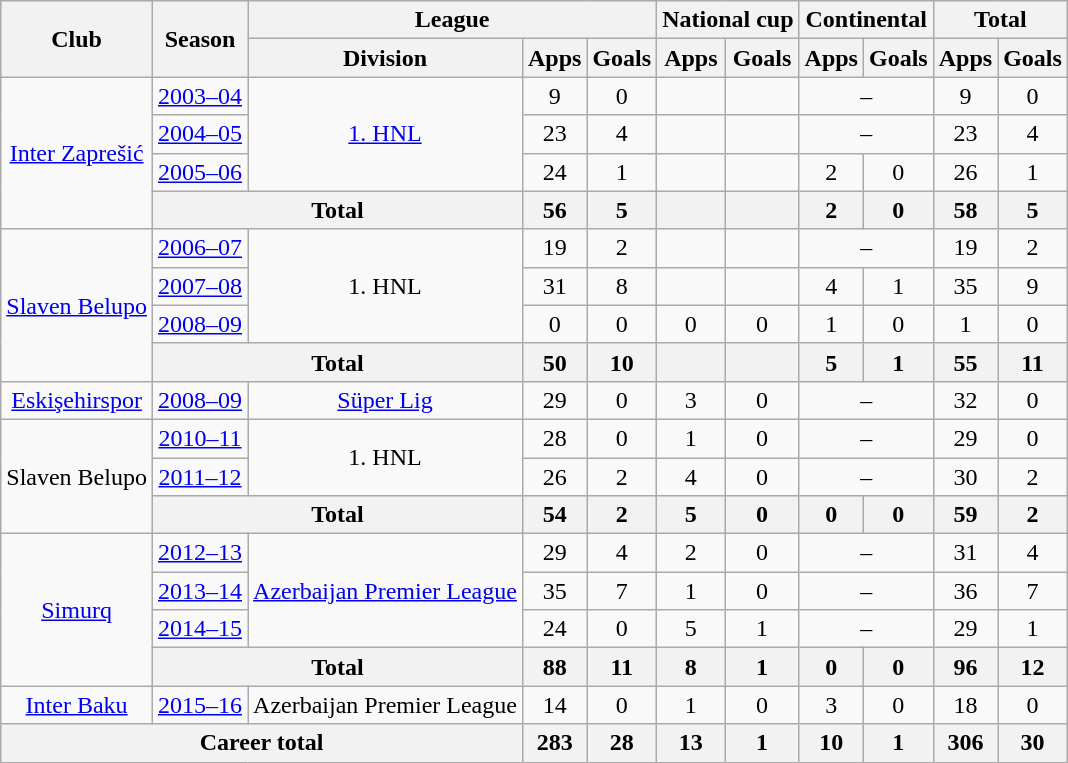<table class="wikitable" style="text-align:center">
<tr>
<th rowspan="2">Club</th>
<th rowspan="2">Season</th>
<th colspan="3">League</th>
<th colspan="2">National cup</th>
<th colspan="2">Continental</th>
<th colspan="2">Total</th>
</tr>
<tr>
<th>Division</th>
<th>Apps</th>
<th>Goals</th>
<th>Apps</th>
<th>Goals</th>
<th>Apps</th>
<th>Goals</th>
<th>Apps</th>
<th>Goals</th>
</tr>
<tr>
<td rowspan="4"><a href='#'>Inter Zaprešić</a></td>
<td><a href='#'>2003–04</a></td>
<td rowspan="3"><a href='#'>1. HNL</a></td>
<td>9</td>
<td>0</td>
<td></td>
<td></td>
<td colspan="2">–</td>
<td>9</td>
<td>0</td>
</tr>
<tr>
<td><a href='#'>2004–05</a></td>
<td>23</td>
<td>4</td>
<td></td>
<td></td>
<td colspan="2">–</td>
<td>23</td>
<td>4</td>
</tr>
<tr>
<td><a href='#'>2005–06</a></td>
<td>24</td>
<td>1</td>
<td></td>
<td></td>
<td>2</td>
<td>0</td>
<td>26</td>
<td>1</td>
</tr>
<tr>
<th colspan="2">Total</th>
<th>56</th>
<th>5</th>
<th></th>
<th></th>
<th>2</th>
<th>0</th>
<th>58</th>
<th>5</th>
</tr>
<tr>
<td rowspan="4"><a href='#'>Slaven Belupo</a></td>
<td><a href='#'>2006–07</a></td>
<td rowspan="3">1. HNL</td>
<td>19</td>
<td>2</td>
<td></td>
<td></td>
<td colspan="2">–</td>
<td>19</td>
<td>2</td>
</tr>
<tr>
<td><a href='#'>2007–08</a></td>
<td>31</td>
<td>8</td>
<td></td>
<td></td>
<td>4</td>
<td>1</td>
<td>35</td>
<td>9</td>
</tr>
<tr>
<td><a href='#'>2008–09</a></td>
<td>0</td>
<td>0</td>
<td>0</td>
<td>0</td>
<td>1</td>
<td>0</td>
<td>1</td>
<td>0</td>
</tr>
<tr>
<th colspan="2">Total</th>
<th>50</th>
<th>10</th>
<th></th>
<th></th>
<th>5</th>
<th>1</th>
<th>55</th>
<th>11</th>
</tr>
<tr>
<td><a href='#'>Eskişehirspor</a></td>
<td><a href='#'>2008–09</a></td>
<td><a href='#'>Süper Lig</a></td>
<td>29</td>
<td>0</td>
<td>3</td>
<td>0</td>
<td colspan="2">–</td>
<td>32</td>
<td>0</td>
</tr>
<tr>
<td rowspan="3">Slaven Belupo</td>
<td><a href='#'>2010–11</a></td>
<td rowspan="2">1. HNL</td>
<td>28</td>
<td>0</td>
<td>1</td>
<td>0</td>
<td colspan="2">–</td>
<td>29</td>
<td>0</td>
</tr>
<tr>
<td><a href='#'>2011–12</a></td>
<td>26</td>
<td>2</td>
<td>4</td>
<td>0</td>
<td colspan="2">–</td>
<td>30</td>
<td>2</td>
</tr>
<tr>
<th colspan="2">Total</th>
<th>54</th>
<th>2</th>
<th>5</th>
<th>0</th>
<th>0</th>
<th>0</th>
<th>59</th>
<th>2</th>
</tr>
<tr>
<td rowspan="4"><a href='#'>Simurq</a></td>
<td><a href='#'>2012–13</a></td>
<td rowspan="3"><a href='#'>Azerbaijan Premier League</a></td>
<td>29</td>
<td>4</td>
<td>2</td>
<td>0</td>
<td colspan="2">–</td>
<td>31</td>
<td>4</td>
</tr>
<tr>
<td><a href='#'>2013–14</a></td>
<td>35</td>
<td>7</td>
<td>1</td>
<td>0</td>
<td colspan="2">–</td>
<td>36</td>
<td>7</td>
</tr>
<tr>
<td><a href='#'>2014–15</a></td>
<td>24</td>
<td>0</td>
<td>5</td>
<td>1</td>
<td colspan="2">–</td>
<td>29</td>
<td>1</td>
</tr>
<tr>
<th colspan="2">Total</th>
<th>88</th>
<th>11</th>
<th>8</th>
<th>1</th>
<th>0</th>
<th>0</th>
<th>96</th>
<th>12</th>
</tr>
<tr>
<td><a href='#'>Inter Baku</a></td>
<td><a href='#'>2015–16</a></td>
<td>Azerbaijan Premier League</td>
<td>14</td>
<td>0</td>
<td>1</td>
<td>0</td>
<td>3</td>
<td>0</td>
<td>18</td>
<td>0</td>
</tr>
<tr>
<th colspan="3">Career total</th>
<th>283</th>
<th>28</th>
<th>13</th>
<th>1</th>
<th>10</th>
<th>1</th>
<th>306</th>
<th>30</th>
</tr>
</table>
